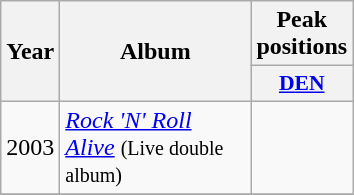<table class="wikitable">
<tr>
<th align="center" rowspan="2" width="10">Year</th>
<th align="center" rowspan="2" width="120">Album</th>
<th align="center" colspan="1" width="20">Peak positions</th>
</tr>
<tr>
<th scope="col" style="width:3em;font-size:90%;"><a href='#'>DEN</a> <br></th>
</tr>
<tr>
<td>2003</td>
<td><em><a href='#'>Rock 'N' Roll Alive</a></em> <small>(Live double album)</small></td>
<td style="text-align:center;"></td>
</tr>
<tr>
</tr>
</table>
